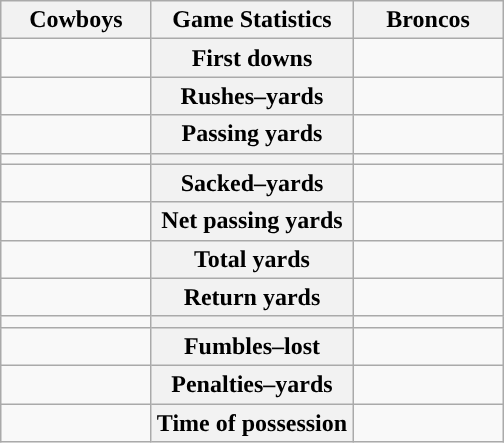<table class="wikitable" style="margin: 1em auto 1em auto">
<tr>
<th style="width:30%;">Cowboys</th>
<th style="width:40%;">Game Statistics</th>
<th style="width:30%;">Broncos</th>
</tr>
<tr>
<td style="text-align:right;"></td>
<th>First downs</th>
<td></td>
</tr>
<tr>
<td style="text-align:right;"></td>
<th>Rushes–yards</th>
<td></td>
</tr>
<tr>
<td style="text-align:right;"></td>
<th>Passing yards</th>
<td></td>
</tr>
<tr>
<td style="text-align:right;"></td>
<th></th>
<td></td>
</tr>
<tr>
<td style="text-align:right;"></td>
<th>Sacked–yards</th>
<td></td>
</tr>
<tr>
<td style="text-align:right;"></td>
<th>Net passing yards</th>
<td></td>
</tr>
<tr>
<td style="text-align:right;"></td>
<th>Total yards</th>
<td></td>
</tr>
<tr>
<td style="text-align:right;"></td>
<th>Return yards</th>
<td></td>
</tr>
<tr>
<td style="text-align:right;"></td>
<th></th>
<td></td>
</tr>
<tr>
<td style="text-align:right;"></td>
<th>Fumbles–lost</th>
<td></td>
</tr>
<tr>
<td style="text-align:right;"></td>
<th>Penalties–yards</th>
<td></td>
</tr>
<tr>
<td style="text-align:right;"></td>
<th>Time of possession</th>
<td></td>
</tr>
</table>
